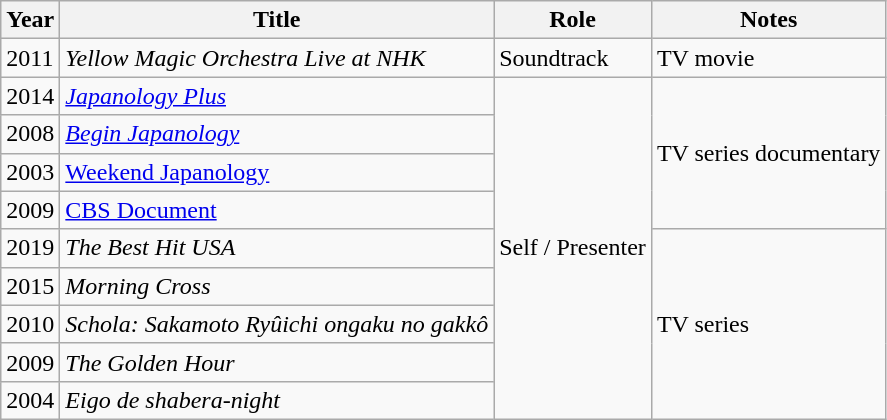<table class="wikitable sortable">
<tr>
<th>Year</th>
<th>Title</th>
<th>Role</th>
<th>Notes</th>
</tr>
<tr>
<td>2011</td>
<td><em>Yellow Magic Orchestra Live at NHK</em></td>
<td>Soundtrack</td>
<td>TV movie</td>
</tr>
<tr>
<td>2014</td>
<td><em><a href='#'>Japanology Plus</a></em></td>
<td rowspan="9">Self / Presenter</td>
<td rowspan="4">TV series documentary</td>
</tr>
<tr>
<td>2008</td>
<td><em><a href='#'>Begin Japanology</a></em></td>
</tr>
<tr>
<td>2003</td>
<td><a href='#'>Weekend Japanology</a></td>
</tr>
<tr>
<td>2009</td>
<td><a href='#'>CBS Document</a></td>
</tr>
<tr>
<td>2019</td>
<td><em>The Best Hit USA</em></td>
<td rowspan="5">TV series</td>
</tr>
<tr>
<td>2015</td>
<td><em>Morning Cross</em></td>
</tr>
<tr>
<td>2010</td>
<td><em>Schola: Sakamoto Ryûichi ongaku no gakkô</em></td>
</tr>
<tr>
<td>2009</td>
<td><em>The Golden Hour</em></td>
</tr>
<tr>
<td>2004</td>
<td><em>Eigo de shabera-night</em></td>
</tr>
</table>
